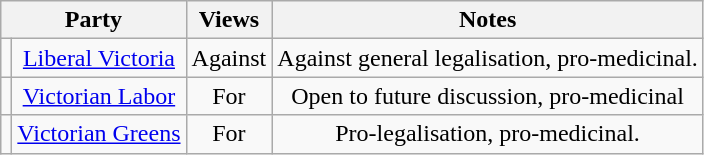<table class="wikitable" style="text-align:center">
<tr>
<th colspan="2">Party</th>
<th>Views</th>
<th>Notes</th>
</tr>
<tr>
<td></td>
<td><a href='#'>Liberal Victoria</a></td>
<td>Against</td>
<td>Against general legalisation, pro-medicinal.</td>
</tr>
<tr>
<td></td>
<td><a href='#'>Victorian Labor</a></td>
<td>For</td>
<td>Open to future discussion, pro-medicinal</td>
</tr>
<tr>
<td></td>
<td><a href='#'>Victorian Greens</a></td>
<td>For</td>
<td>Pro-legalisation, pro-medicinal.</td>
</tr>
</table>
